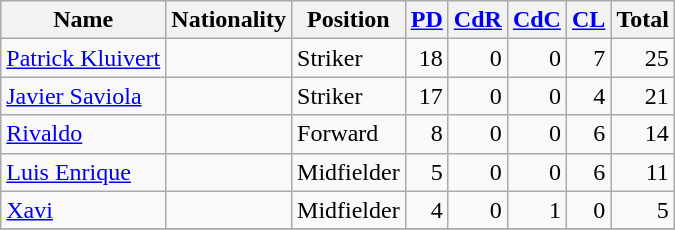<table class="wikitable">
<tr>
<th>Name</th>
<th>Nationality</th>
<th>Position</th>
<th><a href='#'>PD</a></th>
<th><a href='#'>CdR</a></th>
<th><a href='#'>CdC</a></th>
<th><a href='#'>CL</a></th>
<th>Total</th>
</tr>
<tr align=right>
<td align=left><a href='#'>Patrick Kluivert</a></td>
<td align=center></td>
<td align=left>Striker</td>
<td>18</td>
<td>0</td>
<td>0</td>
<td>7</td>
<td>25</td>
</tr>
<tr align=right>
<td align=left><a href='#'>Javier Saviola</a></td>
<td align=center></td>
<td align=left>Striker</td>
<td>17</td>
<td>0</td>
<td>0</td>
<td>4</td>
<td>21</td>
</tr>
<tr align=right>
<td align=left><a href='#'>Rivaldo</a></td>
<td align=center></td>
<td align=left>Forward</td>
<td>8</td>
<td>0</td>
<td>0</td>
<td>6</td>
<td>14</td>
</tr>
<tr align=right>
<td align=left><a href='#'>Luis Enrique</a></td>
<td align=center></td>
<td align=left>Midfielder</td>
<td>5</td>
<td>0</td>
<td>0</td>
<td>6</td>
<td>11</td>
</tr>
<tr align=right>
<td align=left><a href='#'>Xavi</a></td>
<td align=center></td>
<td align=left>Midfielder</td>
<td>4</td>
<td>0</td>
<td>1</td>
<td>0</td>
<td>5</td>
</tr>
<tr>
</tr>
</table>
